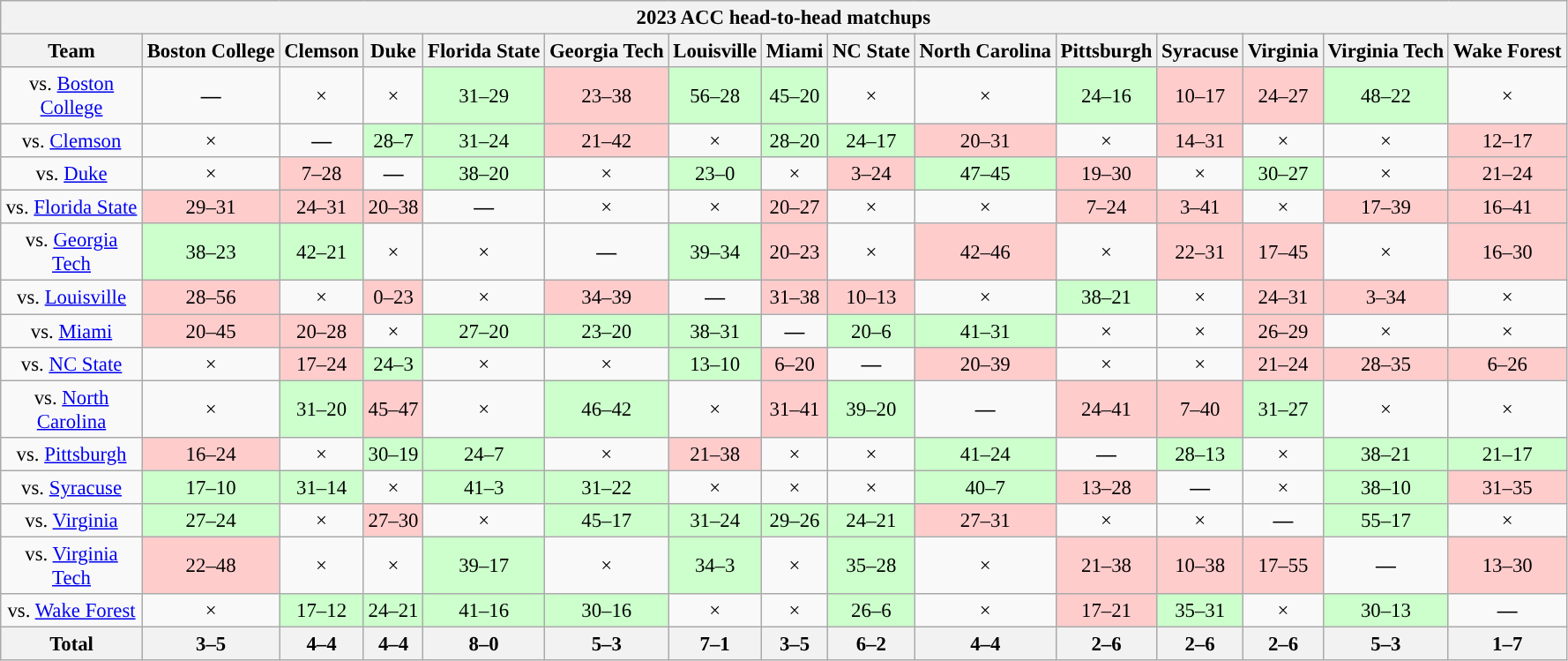<table class="wikitable" style="font-size:95%; text-align:center;">
<tr>
<th colspan=15>2023 ACC head-to-head matchups</th>
</tr>
<tr>
<th style="width:100px;">Team</th>
<th>Boston College</th>
<th>Clemson</th>
<th>Duke</th>
<th>Florida State</th>
<th>Georgia Tech</th>
<th>Louisville</th>
<th>Miami</th>
<th>NC State</th>
<th>North Carolina</th>
<th>Pittsburgh</th>
<th>Syracuse</th>
<th>Virginia</th>
<th>Virginia Tech</th>
<th>Wake Forest</th>
</tr>
<tr>
<td>vs. <a href='#'>Boston College</a></td>
<td><strong>—</strong></td>
<td>×</td>
<td>×</td>
<td bgcolor=#cfc>31–29</td>
<td bgcolor=#fcc>23–38</td>
<td bgcolor=#cfc>56–28</td>
<td bgcolor=#cfc>45–20</td>
<td>×</td>
<td>×</td>
<td bgcolor=#cfc>24–16</td>
<td bgcolor=#fcc>10–17</td>
<td bgcolor=#fcc>24–27</td>
<td bgcolor=#cfc>48–22</td>
<td>×</td>
</tr>
<tr>
<td>vs. <a href='#'>Clemson</a></td>
<td>×</td>
<td><strong>—</strong></td>
<td bgcolor=#cfc>28–7</td>
<td bgcolor=#cfc>31–24</td>
<td bgcolor=#fcc>21–42</td>
<td>×</td>
<td bgcolor=#cfc>28–20</td>
<td bgcolor=#cfc>24–17</td>
<td bgcolor=#fcc>20–31</td>
<td>×</td>
<td bgcolor=#fcc>14–31</td>
<td>×</td>
<td>×</td>
<td bgcolor=#fcc>12–17</td>
</tr>
<tr>
<td>vs. <a href='#'>Duke</a></td>
<td>×</td>
<td bgcolor=#fcc>7–28</td>
<td><strong>—</strong></td>
<td bgcolor=#cfc>38–20</td>
<td>×</td>
<td bgcolor=#cfc>23–0</td>
<td>×</td>
<td bgcolor=#fcc>3–24</td>
<td bgcolor=#cfc>47–45</td>
<td bgcolor=#fcc>19–30</td>
<td>×</td>
<td bgcolor=#cfc>30–27</td>
<td>×</td>
<td bgcolor=#fcc>21–24</td>
</tr>
<tr>
<td>vs. <a href='#'>Florida State</a></td>
<td bgcolor=#fcc>29–31</td>
<td bgcolor=#fcc>24–31</td>
<td bgcolor=#fcc>20–38</td>
<td><strong>—</strong></td>
<td>×</td>
<td>×</td>
<td bgcolor=#fcc>20–27</td>
<td>×</td>
<td>×</td>
<td bgcolor=#fcc>7–24</td>
<td bgcolor=#fcc>3–41</td>
<td>×</td>
<td bgcolor=#fcc>17–39</td>
<td bgcolor=#fcc>16–41</td>
</tr>
<tr>
<td>vs. <a href='#'>Georgia Tech</a></td>
<td bgcolor=#cfc>38–23</td>
<td bgcolor=#cfc>42–21</td>
<td>×</td>
<td>×</td>
<td><strong>—</strong></td>
<td bgcolor=#cfc>39–34</td>
<td bgcolor=#fcc>20–23</td>
<td>×</td>
<td bgcolor=#fcc>42–46</td>
<td>×</td>
<td bgcolor=#fcc>22–31</td>
<td bgcolor=#fcc>17–45</td>
<td>×</td>
<td bgcolor=#fcc>16–30</td>
</tr>
<tr>
<td>vs. <a href='#'>Louisville</a></td>
<td bgcolor=#fcc>28–56</td>
<td>×</td>
<td bgcolor=#fcc>0–23</td>
<td>×</td>
<td bgcolor=#fcc>34–39</td>
<td><strong>—</strong></td>
<td bgcolor=#fcc>31–38</td>
<td bgcolor=#fcc>10–13</td>
<td>×</td>
<td bgcolor=#cfc>38–21</td>
<td>×</td>
<td bgcolor=#fcc>24–31</td>
<td bgcolor=#fcc>3–34</td>
<td>×</td>
</tr>
<tr>
<td>vs. <a href='#'>Miami</a></td>
<td bgcolor=#fcc>20–45</td>
<td bgcolor=#fcc>20–28</td>
<td>×</td>
<td bgcolor=#cfc>27–20</td>
<td bgcolor=#cfc>23–20</td>
<td bgcolor=#cfc>38–31</td>
<td><strong>—</strong></td>
<td bgcolor=#cfc>20–6</td>
<td bgcolor=#cfc>41–31</td>
<td>×</td>
<td>×</td>
<td bgcolor=#fcc>26–29</td>
<td>×</td>
<td>×</td>
</tr>
<tr>
<td>vs. <a href='#'>NC State</a></td>
<td>×</td>
<td bgcolor=#fcc>17–24</td>
<td bgcolor=#cfc>24–3</td>
<td>×</td>
<td>×</td>
<td bgcolor=#cfc>13–10</td>
<td bgcolor=#fcc>6–20</td>
<td><strong>—</strong></td>
<td bgcolor=#fcc>20–39</td>
<td>×</td>
<td>×</td>
<td bgcolor=#fcc>21–24</td>
<td bgcolor=#fcc>28–35</td>
<td bgcolor=#fcc>6–26</td>
</tr>
<tr>
<td>vs. <a href='#'>North Carolina</a></td>
<td>×</td>
<td bgcolor=#cfc>31–20</td>
<td bgcolor=#fcc>45–47</td>
<td>×</td>
<td bgcolor=#cfc>46–42</td>
<td>×</td>
<td bgcolor=#fcc>31–41</td>
<td bgcolor=#cfc>39–20</td>
<td><strong>—</strong></td>
<td bgcolor=#fcc>24–41</td>
<td bgcolor=#fcc>7–40</td>
<td bgcolor=#cfc>31–27</td>
<td>×</td>
<td>×</td>
</tr>
<tr>
<td>vs. <a href='#'>Pittsburgh</a></td>
<td bgcolor=#fcc>16–24</td>
<td>×</td>
<td bgcolor=#cfc>30–19</td>
<td bgcolor=#cfc>24–7</td>
<td>×</td>
<td bgcolor=#fcc>21–38</td>
<td>×</td>
<td>×</td>
<td bgcolor=#cfc>41–24</td>
<td><strong>—</strong></td>
<td bgcolor=#cfc>28–13</td>
<td>×</td>
<td bgcolor=#cfc>38–21</td>
<td bgcolor=#cfc>21–17</td>
</tr>
<tr>
<td>vs. <a href='#'>Syracuse</a></td>
<td bgcolor=#cfc>17–10</td>
<td bgcolor=#cfc>31–14</td>
<td>×</td>
<td bgcolor=#cfc>41–3</td>
<td bgcolor=#cfc>31–22</td>
<td>×</td>
<td>×</td>
<td>×</td>
<td bgcolor=#cfc>40–7</td>
<td bgcolor=#fcc>13–28</td>
<td><strong>—</strong></td>
<td>×</td>
<td bgcolor=#cfc>38–10</td>
<td bgcolor=#fcc>31–35</td>
</tr>
<tr>
<td>vs. <a href='#'>Virginia</a></td>
<td bgcolor=#cfc>27–24</td>
<td>×</td>
<td bgcolor=#fcc>27–30</td>
<td>×</td>
<td bgcolor=#cfc>45–17</td>
<td bgcolor=#cfc>31–24</td>
<td bgcolor=#cfc>29–26</td>
<td bgcolor=#cfc>24–21</td>
<td bgcolor=#fcc>27–31</td>
<td>×</td>
<td>×</td>
<td><strong>—</strong></td>
<td bgcolor=#cfc>55–17</td>
<td>×</td>
</tr>
<tr>
<td>vs. <a href='#'>Virginia Tech</a></td>
<td bgcolor=#fcc>22–48</td>
<td>×</td>
<td>×</td>
<td bgcolor=#cfc>39–17</td>
<td>×</td>
<td bgcolor=#cfc>34–3</td>
<td>×</td>
<td bgcolor=#cfc>35–28</td>
<td>×</td>
<td bgcolor=#fcc>21–38</td>
<td bgcolor=#fcc>10–38</td>
<td bgcolor=#fcc>17–55</td>
<td><strong>—</strong></td>
<td bgcolor=#fcc>13–30</td>
</tr>
<tr>
<td>vs. <a href='#'>Wake Forest</a></td>
<td>×</td>
<td bgcolor=#cfc>17–12</td>
<td bgcolor=#cfc>24–21</td>
<td bgcolor=#cfc>41–16</td>
<td bgcolor=#cfc>30–16</td>
<td>×</td>
<td>×</td>
<td bgcolor=#cfc>26–6</td>
<td>×</td>
<td bgcolor=#fcc>17–21</td>
<td bgcolor=#cfc>35–31</td>
<td>×</td>
<td bgcolor=#cfc>30–13</td>
<td><strong>—</strong></td>
</tr>
<tr style="text-align:center;">
<th>Total</th>
<th>3–5</th>
<th>4–4</th>
<th>4–4</th>
<th>8–0</th>
<th>5–3</th>
<th>7–1</th>
<th>3–5</th>
<th>6–2</th>
<th>4–4</th>
<th>2–6</th>
<th>2–6</th>
<th>2–6</th>
<th>5–3</th>
<th>1–7</th>
</tr>
</table>
